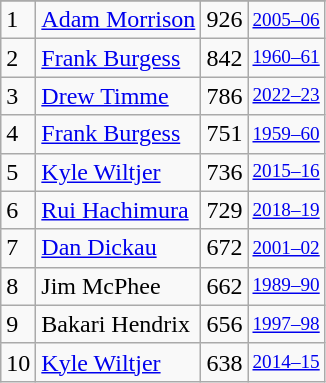<table class="wikitable">
<tr>
</tr>
<tr>
<td>1</td>
<td><a href='#'>Adam Morrison</a></td>
<td>926</td>
<td style="font-size:80%;"><a href='#'>2005–06</a></td>
</tr>
<tr>
<td>2</td>
<td><a href='#'>Frank Burgess</a></td>
<td>842</td>
<td style="font-size:80%;"><a href='#'>1960–61</a></td>
</tr>
<tr>
<td>3</td>
<td><a href='#'>Drew Timme</a></td>
<td>786</td>
<td style="font-size:80%;"><a href='#'>2022–23</a></td>
</tr>
<tr>
<td>4</td>
<td><a href='#'>Frank Burgess</a></td>
<td>751</td>
<td style="font-size:80%;"><a href='#'>1959–60</a></td>
</tr>
<tr>
<td>5</td>
<td><a href='#'>Kyle Wiltjer</a></td>
<td>736</td>
<td style="font-size:80%;"><a href='#'>2015–16</a></td>
</tr>
<tr>
<td>6</td>
<td><a href='#'>Rui Hachimura</a></td>
<td>729</td>
<td style="font-size:80%;"><a href='#'>2018–19</a></td>
</tr>
<tr>
<td>7</td>
<td><a href='#'>Dan Dickau</a></td>
<td>672</td>
<td style="font-size:80%;"><a href='#'>2001–02</a></td>
</tr>
<tr>
<td>8</td>
<td>Jim McPhee</td>
<td>662</td>
<td style="font-size:80%;"><a href='#'>1989–90</a></td>
</tr>
<tr>
<td>9</td>
<td>Bakari Hendrix</td>
<td>656</td>
<td style="font-size:80%;"><a href='#'>1997–98</a></td>
</tr>
<tr>
<td>10</td>
<td><a href='#'>Kyle Wiltjer</a></td>
<td>638</td>
<td style="font-size:80%;"><a href='#'>2014–15</a></td>
</tr>
</table>
